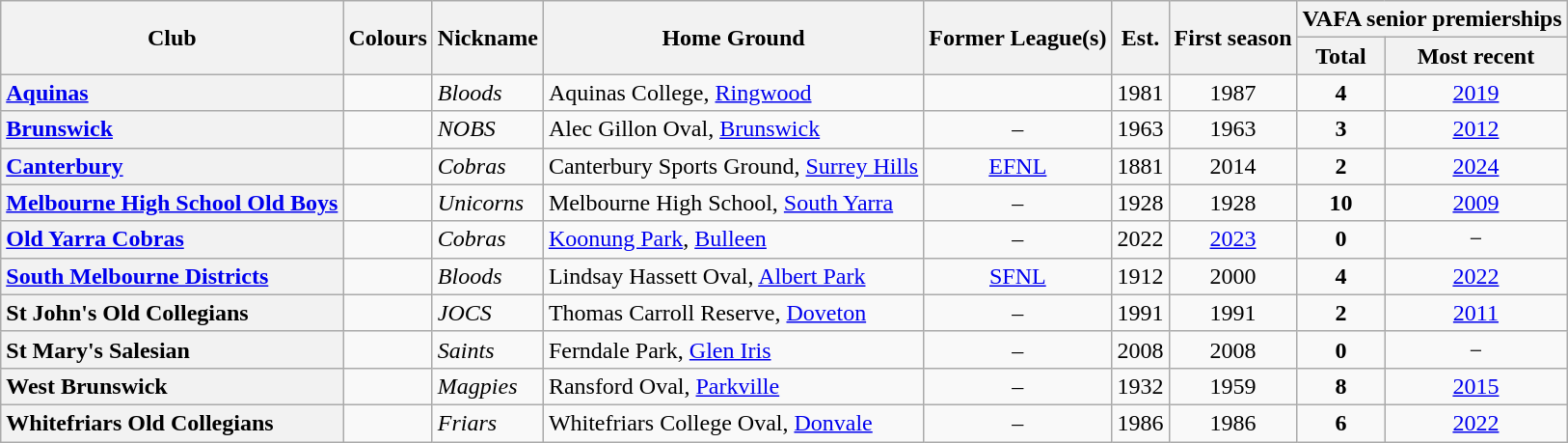<table class="wikitable sortable" width:100%">
<tr>
<th rowspan="2">Club</th>
<th rowspan="2" class=unsortable>Colours</th>
<th rowspan="2">Nickname</th>
<th rowspan="2">Home Ground</th>
<th rowspan="2">Former League(s)</th>
<th rowspan="2">Est.</th>
<th rowspan=2>First season</th>
<th colspan=2>VAFA senior premierships</th>
</tr>
<tr>
<th>Total</th>
<th>Most recent</th>
</tr>
<tr>
<th style="text-align:left;"><a href='#'>Aquinas</a></th>
<td></td>
<td><em>Bloods</em></td>
<td>Aquinas College, <a href='#'>Ringwood</a></td>
<td style="text-align:center;"></td>
<td style="text-align:center;">1981</td>
<td style="text-align:center;">1987</td>
<td style="text-align:center;"><strong>4</strong></td>
<td style="text-align:center;"><a href='#'>2019</a></td>
</tr>
<tr>
<th style="text-align:left;"><a href='#'>Brunswick</a></th>
<td></td>
<td><em>NOBS</em></td>
<td>Alec Gillon Oval, <a href='#'>Brunswick</a></td>
<td style="text-align:center;">–</td>
<td style="text-align:center;">1963</td>
<td style="text-align:center;">1963</td>
<td style="text-align:center;"><strong>3</strong></td>
<td style="text-align:center;"><a href='#'>2012</a></td>
</tr>
<tr>
<th style="text-align:left;"><a href='#'>Canterbury</a></th>
<td></td>
<td><em>Cobras</em></td>
<td>Canterbury Sports Ground, <a href='#'>Surrey Hills</a></td>
<td style="text-align:center;"><a href='#'>EFNL</a></td>
<td style="text-align:center;">1881</td>
<td style="text-align:center;">2014</td>
<td style="text-align:center;"><strong>2</strong></td>
<td style="text-align:center;"><a href='#'>2024</a></td>
</tr>
<tr>
<th style="text-align:left;"><a href='#'>Melbourne High School Old Boys</a></th>
<td></td>
<td><em>Unicorns</em></td>
<td>Melbourne High School, <a href='#'>South Yarra</a></td>
<td style="text-align:center;">–</td>
<td style="text-align:center;">1928</td>
<td style="text-align:center;">1928</td>
<td style="text-align:center;"><strong>10</strong></td>
<td style="text-align:center;"><a href='#'>2009</a></td>
</tr>
<tr>
<th style="text-align:left;"><a href='#'>Old Yarra Cobras</a></th>
<td></td>
<td><em>Cobras</em></td>
<td><a href='#'>Koonung Park</a>, <a href='#'>Bulleen</a></td>
<td style="text-align:center;">–</td>
<td style="text-align:center;">2022</td>
<td style="text-align:center;"><a href='#'>2023</a></td>
<td style="text-align:center;"><strong>0</strong></td>
<td style="text-align:center;">−</td>
</tr>
<tr>
<th style="text-align:left;"><a href='#'>South Melbourne Districts</a></th>
<td></td>
<td><em>Bloods</em></td>
<td>Lindsay Hassett Oval, <a href='#'>Albert Park</a></td>
<td style="text-align:center;"><a href='#'>SFNL</a></td>
<td style="text-align:center;">1912</td>
<td style="text-align:center;">2000</td>
<td style="text-align:center;"><strong>4</strong></td>
<td style="text-align:center;"><a href='#'>2022</a></td>
</tr>
<tr>
<th style="text-align:left;">St John's Old Collegians</th>
<td></td>
<td><em>JOCS</em></td>
<td>Thomas Carroll Reserve, <a href='#'>Doveton</a></td>
<td style="text-align:center;">–</td>
<td style="text-align:center;">1991</td>
<td style="text-align:center;">1991</td>
<td style="text-align:center;"><strong>2</strong></td>
<td style="text-align:center;"><a href='#'>2011</a></td>
</tr>
<tr>
<th style="text-align:left;">St Mary's Salesian</th>
<td></td>
<td><em>Saints</em></td>
<td>Ferndale Park, <a href='#'>Glen Iris</a></td>
<td style="text-align:center;">–</td>
<td style="text-align:center;">2008</td>
<td style="text-align:center;">2008</td>
<td style="text-align:center;"><strong>0</strong></td>
<td style="text-align:center;">−</td>
</tr>
<tr>
<th style="text-align:left;">West Brunswick</th>
<td></td>
<td><em>Magpies</em></td>
<td>Ransford Oval, <a href='#'>Parkville</a></td>
<td style="text-align:center;">–</td>
<td style="text-align:center;">1932</td>
<td style="text-align:center;">1959</td>
<td style="text-align:center;"><strong>8</strong></td>
<td style="text-align:center;"><a href='#'>2015</a></td>
</tr>
<tr>
<th style="text-align:left;">Whitefriars Old Collegians</th>
<td></td>
<td><em>Friars</em></td>
<td>Whitefriars College Oval, <a href='#'>Donvale</a></td>
<td style="text-align:center;">–</td>
<td style="text-align:center;">1986</td>
<td style="text-align:center;">1986</td>
<td style="text-align:center;"><strong>6</strong></td>
<td style="text-align:center;"><a href='#'>2022</a></td>
</tr>
</table>
